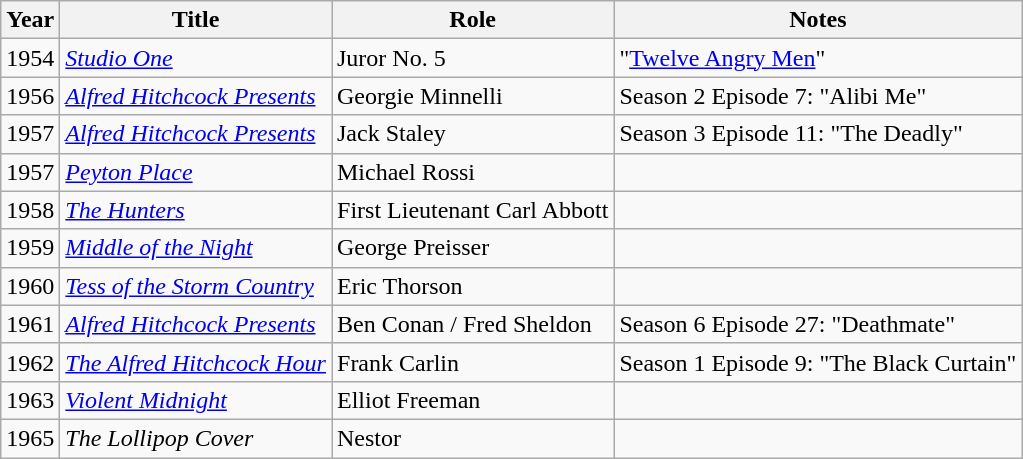<table class="wikitable">
<tr>
<th>Year</th>
<th>Title</th>
<th>Role</th>
<th>Notes</th>
</tr>
<tr>
<td>1954</td>
<td><em><a href='#'>Studio One</a></em></td>
<td>Juror No. 5</td>
<td>"<a href='#'>Twelve Angry Men</a>"</td>
</tr>
<tr>
<td>1956</td>
<td><em><a href='#'>Alfred Hitchcock Presents</a></em></td>
<td>Georgie Minnelli</td>
<td>Season 2 Episode 7: "Alibi Me"</td>
</tr>
<tr>
<td>1957</td>
<td><em><a href='#'>Alfred Hitchcock Presents</a></em></td>
<td>Jack Staley</td>
<td>Season 3 Episode 11: "The Deadly"</td>
</tr>
<tr>
<td>1957</td>
<td><em><a href='#'>Peyton Place</a></em></td>
<td>Michael Rossi</td>
<td></td>
</tr>
<tr>
<td>1958</td>
<td><em><a href='#'>The Hunters</a></em></td>
<td>First Lieutenant Carl Abbott</td>
<td></td>
</tr>
<tr>
<td>1959</td>
<td><em><a href='#'>Middle of the Night</a></em></td>
<td>George Preisser</td>
<td></td>
</tr>
<tr>
<td>1960</td>
<td><em><a href='#'>Tess of the Storm Country</a></em></td>
<td>Eric Thorson</td>
<td></td>
</tr>
<tr>
<td>1961</td>
<td><em><a href='#'>Alfred Hitchcock Presents</a></em></td>
<td>Ben Conan / Fred Sheldon</td>
<td>Season 6 Episode 27: "Deathmate"</td>
</tr>
<tr>
<td>1962</td>
<td><em><a href='#'>The Alfred Hitchcock Hour</a></em></td>
<td>Frank Carlin</td>
<td>Season 1 Episode 9: "The Black Curtain"</td>
</tr>
<tr>
<td>1963</td>
<td><em><a href='#'>Violent Midnight</a></em></td>
<td>Elliot Freeman</td>
<td></td>
</tr>
<tr>
<td>1965</td>
<td><em>The Lollipop Cover</em></td>
<td>Nestor</td>
<td></td>
</tr>
</table>
